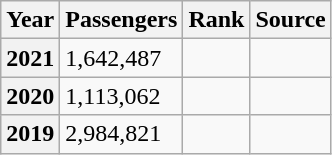<table class="wikitable sortable">
<tr>
<th>Year</th>
<th>Passengers</th>
<th>Rank</th>
<th>Source</th>
</tr>
<tr>
<th>2021</th>
<td>1,642,487 </td>
<td></td>
<td></td>
</tr>
<tr>
<th>2020</th>
<td>1,113,062 </td>
<td></td>
<td></td>
</tr>
<tr>
<th>2019</th>
<td>2,984,821</td>
<td></td>
<td></td>
</tr>
</table>
